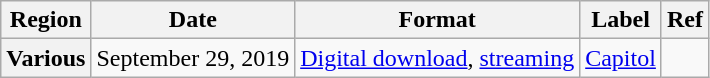<table class="wikitable plainrowheaders">
<tr>
<th>Region</th>
<th>Date</th>
<th>Format</th>
<th>Label</th>
<th>Ref</th>
</tr>
<tr>
<th scope="row">Various</th>
<td>September 29, 2019</td>
<td><a href='#'>Digital download</a>, <a href='#'>streaming</a></td>
<td><a href='#'>Capitol</a></td>
<td></td>
</tr>
</table>
